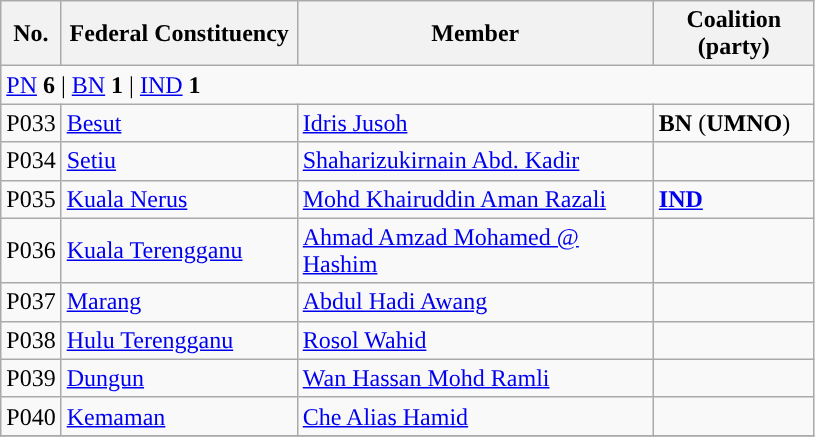<table class="wikitable sortable">
<tr>
<th style="width:30px;">No.</th>
<th style="width:150px;">Federal Constituency</th>
<th style="width:230px;">Member</th>
<th style="width:100px;">Coalition (party)</th>
</tr>
<tr>
<td colspan="4"><a href='#'>PN</a> <strong>6</strong> | <a href='#'>BN</a> <strong>1</strong> | <a href='#'>IND</a> <strong>1</strong></td>
</tr>
<tr>
<td>P033</td>
<td><a href='#'>Besut</a></td>
<td><a href='#'>Idris Jusoh</a></td>
<td><strong>BN</strong> (<strong>UMNO</strong>)</td>
</tr>
<tr>
<td>P034</td>
<td><a href='#'>Setiu</a></td>
<td><a href='#'>Shaharizukirnain Abd. Kadir</a></td>
<td></td>
</tr>
<tr>
<td>P035</td>
<td><a href='#'>Kuala Nerus</a></td>
<td><a href='#'>Mohd Khairuddin Aman Razali</a></td>
<td><strong><a href='#'>IND</a></strong></td>
</tr>
<tr>
<td>P036</td>
<td><a href='#'>Kuala Terengganu</a></td>
<td><a href='#'>Ahmad Amzad Mohamed @ Hashim</a></td>
<td></td>
</tr>
<tr>
<td>P037</td>
<td><a href='#'>Marang</a></td>
<td><a href='#'>Abdul Hadi Awang</a></td>
<td></td>
</tr>
<tr>
<td>P038</td>
<td><a href='#'>Hulu Terengganu</a></td>
<td><a href='#'>Rosol Wahid</a></td>
<td></td>
</tr>
<tr>
<td>P039</td>
<td><a href='#'>Dungun</a></td>
<td><a href='#'>Wan Hassan Mohd Ramli</a></td>
<td></td>
</tr>
<tr>
<td>P040</td>
<td><a href='#'>Kemaman</a></td>
<td><a href='#'>Che Alias Hamid</a></td>
<td></td>
</tr>
<tr>
</tr>
</table>
